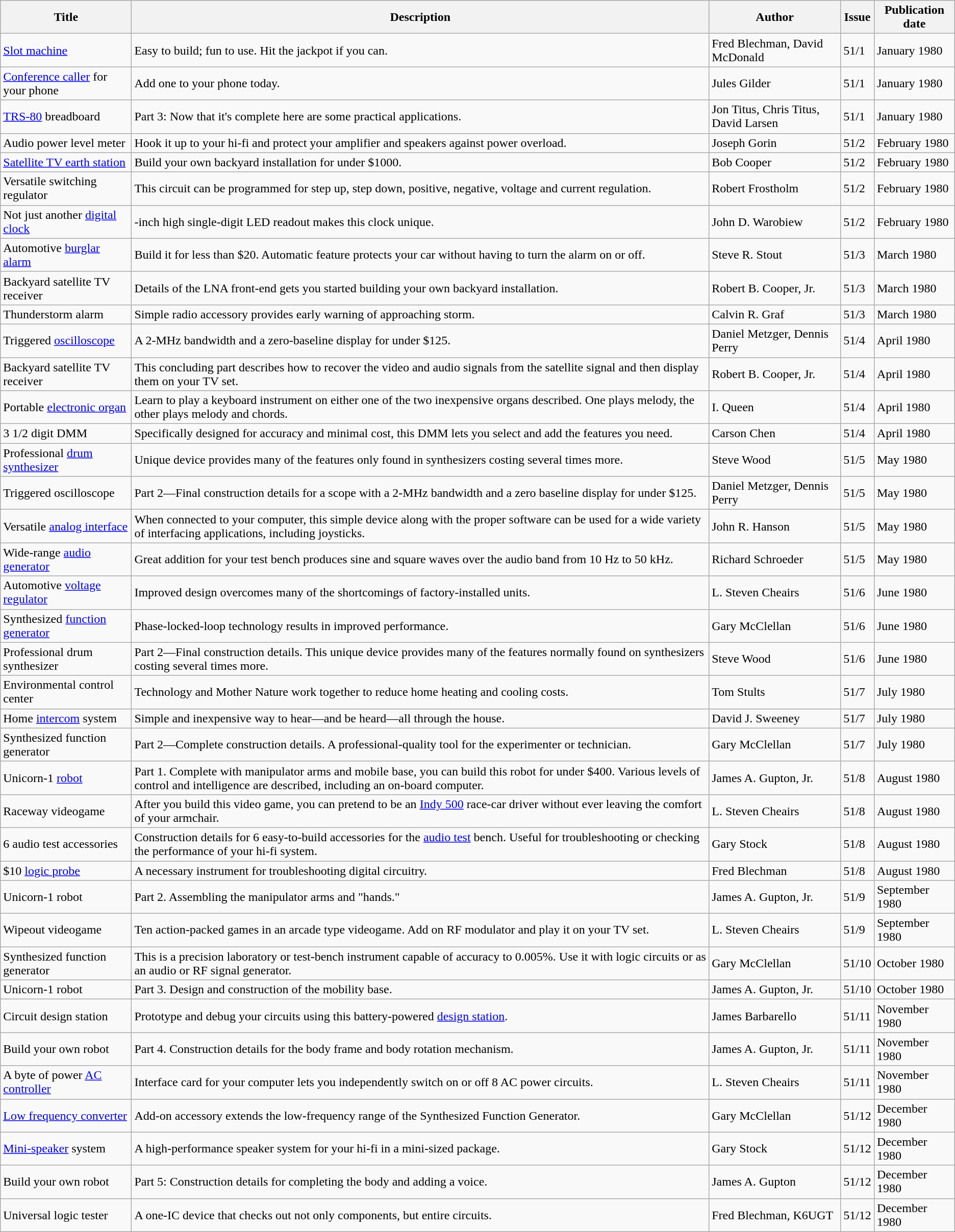<table class="wikitable">
<tr>
<th>Title</th>
<th>Description</th>
<th>Author</th>
<th>Issue</th>
<th>Publication date</th>
</tr>
<tr>
<td><a href='#'>Slot machine</a></td>
<td>Easy to build; fun to use. Hit the jackpot if you can.</td>
<td>Fred Blechman, David McDonald</td>
<td>51/1</td>
<td>January 1980</td>
</tr>
<tr>
<td><a href='#'>Conference caller</a> for your phone </td>
<td>Add one to your phone today.</td>
<td>Jules Gilder</td>
<td>51/1</td>
<td>January 1980</td>
</tr>
<tr>
<td><a href='#'>TRS-80</a> breadboard </td>
<td>Part 3: Now that it's complete here are some practical applications.</td>
<td>Jon Titus, Chris Titus, David Larsen</td>
<td>51/1</td>
<td>January 1980</td>
</tr>
<tr>
<td>Audio power level meter </td>
<td>Hook it up to your hi-fi and protect your amplifier and speakers against power overload.</td>
<td>Joseph Gorin</td>
<td>51/2</td>
<td>February 1980</td>
</tr>
<tr>
<td><a href='#'>Satellite TV earth station</a></td>
<td>Build your own backyard installation for under $1000.</td>
<td>Bob Cooper</td>
<td>51/2</td>
<td>February 1980</td>
</tr>
<tr>
<td>Versatile switching regulator </td>
<td>This circuit can be programmed for step up, step down, positive, negative, voltage and current regulation.</td>
<td>Robert Frostholm</td>
<td>51/2</td>
<td>February 1980</td>
</tr>
<tr>
<td>Not just another <a href='#'>digital clock</a></td>
<td>-inch high single-digit LED readout makes this clock unique.</td>
<td>John D. Warobiew</td>
<td>51/2</td>
<td>February 1980</td>
</tr>
<tr>
<td>Automotive <a href='#'>burglar alarm</a></td>
<td>Build it for less than $20. Automatic feature protects your car without having to turn the alarm on or off.</td>
<td>Steve R. Stout</td>
<td>51/3</td>
<td>March 1980</td>
</tr>
<tr>
<td>Backyard satellite TV receiver </td>
<td>Details of the LNA front-end gets you started building your own backyard installation.</td>
<td>Robert B. Cooper, Jr.</td>
<td>51/3</td>
<td>March 1980</td>
</tr>
<tr>
<td>Thunderstorm alarm </td>
<td>Simple radio accessory provides early warning of approaching storm.</td>
<td>Calvin R. Graf</td>
<td>51/3</td>
<td>March 1980</td>
</tr>
<tr>
<td>Triggered <a href='#'>oscilloscope</a></td>
<td>A 2-MHz bandwidth and a zero-baseline display for under $125.</td>
<td>Daniel Metzger, Dennis Perry</td>
<td>51/4</td>
<td>April 1980</td>
</tr>
<tr>
<td>Backyard satellite TV receiver </td>
<td>This concluding part describes how to recover the video and audio signals from the satellite signal and then display them on your TV set.</td>
<td>Robert B. Cooper, Jr.</td>
<td>51/4</td>
<td>April 1980</td>
</tr>
<tr>
<td>Portable <a href='#'>electronic organ</a></td>
<td>Learn to play a keyboard instrument on either one of the two inexpensive organs described. One plays melody, the other plays melody and chords.</td>
<td>I. Queen</td>
<td>51/4</td>
<td>April 1980</td>
</tr>
<tr>
<td>3 1/2 digit DMM </td>
<td>Specifically designed for accuracy and minimal cost, this DMM lets you select and add the features you need.</td>
<td>Carson Chen</td>
<td>51/4</td>
<td>April 1980</td>
</tr>
<tr>
<td>Professional <a href='#'>drum synthesizer</a></td>
<td>Unique device provides many of the features only found in synthesizers costing several times more.</td>
<td>Steve Wood</td>
<td>51/5</td>
<td>May 1980</td>
</tr>
<tr>
<td>Triggered oscilloscope </td>
<td>Part 2—Final construction details for a scope with a 2-MHz bandwidth and a zero baseline display for under $125.</td>
<td>Daniel Metzger, Dennis Perry</td>
<td>51/5</td>
<td>May 1980</td>
</tr>
<tr>
<td>Versatile <a href='#'>analog interface</a></td>
<td>When connected to your computer, this simple device along with the proper software can be used for a wide variety of interfacing applications, including joysticks.</td>
<td>John R. Hanson</td>
<td>51/5</td>
<td>May 1980</td>
</tr>
<tr>
<td>Wide-range <a href='#'>audio generator</a></td>
<td>Great addition for your test bench produces sine and square waves over the audio band from 10 Hz to 50 kHz.</td>
<td>Richard Schroeder</td>
<td>51/5</td>
<td>May 1980</td>
</tr>
<tr>
<td>Automotive <a href='#'>voltage regulator</a></td>
<td>Improved design overcomes many of the shortcomings of factory-installed units.</td>
<td>L. Steven Cheairs</td>
<td>51/6</td>
<td>June 1980</td>
</tr>
<tr>
<td>Synthesized <a href='#'>function generator</a></td>
<td>Phase-locked-loop technology results in improved performance.</td>
<td>Gary McClellan</td>
<td>51/6</td>
<td>June 1980</td>
</tr>
<tr>
<td>Professional drum synthesizer</td>
<td>Part 2—Final construction details. This unique device provides many of the features normally found on synthesizers costing several times more.</td>
<td>Steve Wood</td>
<td>51/6</td>
<td>June 1980</td>
</tr>
<tr>
<td>Environmental control center</td>
<td>Technology and Mother Nature work together to reduce home heating and cooling costs.</td>
<td>Tom Stults</td>
<td>51/7</td>
<td>July 1980</td>
</tr>
<tr>
<td>Home <a href='#'>intercom</a> system</td>
<td>Simple and inexpensive way to hear—and be heard—all through the house.</td>
<td>David J. Sweeney</td>
<td>51/7</td>
<td>July 1980</td>
</tr>
<tr>
<td>Synthesized function generator</td>
<td>Part 2—Complete construction details. A professional-quality tool for the experimenter or technician.</td>
<td>Gary McClellan</td>
<td>51/7</td>
<td>July 1980</td>
</tr>
<tr>
<td>Unicorn-1 <a href='#'>robot</a></td>
<td>Part 1. Complete with manipulator arms and mobile base, you can build this robot for under $400. Various levels of control and intelligence are described, including an on-board computer.</td>
<td>James A. Gupton, Jr.</td>
<td>51/8</td>
<td>August 1980</td>
</tr>
<tr>
<td>Raceway videogame</td>
<td>After you build this video game, you can pretend to be an <a href='#'>Indy 500</a> race-car driver without ever leaving the comfort of your armchair.</td>
<td>L. Steven Cheairs</td>
<td>51/8</td>
<td>August 1980</td>
</tr>
<tr>
<td>6 audio test accessories</td>
<td>Construction details for 6 easy-to-build accessories for the <a href='#'>audio test</a> bench. Useful for troubleshooting or checking the performance of your hi-fi system.</td>
<td>Gary Stock</td>
<td>51/8</td>
<td>August 1980</td>
</tr>
<tr>
<td>$10 <a href='#'>logic probe</a></td>
<td>A necessary instrument for troubleshooting digital circuitry.</td>
<td>Fred Blechman</td>
<td>51/8</td>
<td>August 1980</td>
</tr>
<tr>
<td>Unicorn-1 robot</td>
<td>Part 2. Assembling the manipulator arms and "hands."</td>
<td>James A. Gupton, Jr.</td>
<td>51/9</td>
<td>September 1980</td>
</tr>
<tr>
<td>Wipeout videogame</td>
<td>Ten action-packed games in an arcade type videogame. Add on RF modulator and play it on your TV set.</td>
<td>L. Steven Cheairs</td>
<td>51/9</td>
<td>September 1980</td>
</tr>
<tr>
<td>Synthesized function generator</td>
<td>This is a precision laboratory or test-bench instrument capable of accuracy to 0.005%. Use it with logic circuits or as an audio or RF signal generator.</td>
<td>Gary McClellan</td>
<td>51/10</td>
<td>October 1980</td>
</tr>
<tr>
<td>Unicorn-1 robot</td>
<td>Part 3. Design and construction of the mobility base.</td>
<td>James A. Gupton, Jr.</td>
<td>51/10</td>
<td>October 1980</td>
</tr>
<tr>
<td>Circuit design station</td>
<td>Prototype and debug your circuits using this battery-powered <a href='#'>design station</a>.</td>
<td>James Barbarello</td>
<td>51/11</td>
<td>November 1980</td>
</tr>
<tr>
<td>Build your own robot</td>
<td>Part 4. Construction details for the body frame and body rotation mechanism.</td>
<td>James A. Gupton, Jr.</td>
<td>51/11</td>
<td>November 1980</td>
</tr>
<tr>
<td>A byte of power <a href='#'>AC controller</a></td>
<td>Interface card for your computer lets you independently switch on or off 8 AC power circuits.</td>
<td>L. Steven Cheairs</td>
<td>51/11</td>
<td>November 1980</td>
</tr>
<tr>
<td><a href='#'>Low frequency converter</a></td>
<td>Add-on accessory extends the low-frequency range of the Synthesized Function Generator.</td>
<td>Gary McClellan</td>
<td>51/12</td>
<td>December 1980</td>
</tr>
<tr>
<td><a href='#'>Mini-speaker</a> system</td>
<td>A high-performance speaker system for your hi-fi in a mini-sized package.</td>
<td>Gary Stock</td>
<td>51/12</td>
<td>December 1980</td>
</tr>
<tr>
<td>Build your own robot</td>
<td>Part 5: Construction details for completing the body and adding a voice.</td>
<td>James A. Gupton</td>
<td>51/12</td>
<td>December 1980</td>
</tr>
<tr>
<td>Universal logic tester</td>
<td>A one-IC device that checks out not only components, but entire circuits.</td>
<td>Fred Blechman, K6UGT</td>
<td>51/12</td>
<td>December 1980</td>
</tr>
</table>
